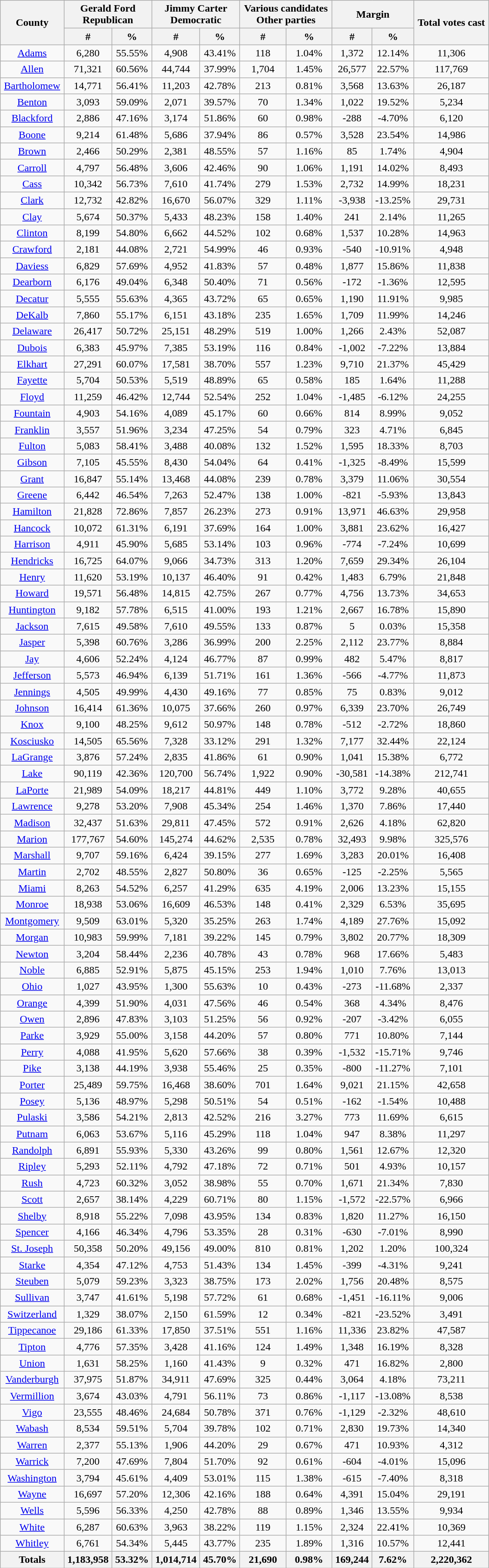<table width="60%"  class="wikitable sortable">
<tr>
<th rowspan="2">County</th>
<th style="text-align:center;" colspan="2">Gerald Ford<br>Republican</th>
<th style="text-align:center;" colspan="2">Jimmy Carter<br>Democratic</th>
<th style="text-align:center;" colspan="2">Various candidates<br>Other parties</th>
<th style="text-align:center;" colspan="2">Margin</th>
<th style="text-align:center;" rowspan="2">Total votes cast</th>
</tr>
<tr>
<th data-sort-type="number">#</th>
<th data-sort-type="number">%</th>
<th data-sort-type="number">#</th>
<th data-sort-type="number">%</th>
<th data-sort-type="number">#</th>
<th data-sort-type="number">%</th>
<th data-sort-type="number">#</th>
<th data-sort-type="number">%</th>
</tr>
<tr style="text-align:center;">
<td><a href='#'>Adams</a></td>
<td>6,280</td>
<td>55.55%</td>
<td>4,908</td>
<td>43.41%</td>
<td>118</td>
<td>1.04%</td>
<td>1,372</td>
<td>12.14%</td>
<td>11,306</td>
</tr>
<tr style="text-align:center;">
<td><a href='#'>Allen</a></td>
<td>71,321</td>
<td>60.56%</td>
<td>44,744</td>
<td>37.99%</td>
<td>1,704</td>
<td>1.45%</td>
<td>26,577</td>
<td>22.57%</td>
<td>117,769</td>
</tr>
<tr style="text-align:center;">
<td><a href='#'>Bartholomew</a></td>
<td>14,771</td>
<td>56.41%</td>
<td>11,203</td>
<td>42.78%</td>
<td>213</td>
<td>0.81%</td>
<td>3,568</td>
<td>13.63%</td>
<td>26,187</td>
</tr>
<tr style="text-align:center;">
<td><a href='#'>Benton</a></td>
<td>3,093</td>
<td>59.09%</td>
<td>2,071</td>
<td>39.57%</td>
<td>70</td>
<td>1.34%</td>
<td>1,022</td>
<td>19.52%</td>
<td>5,234</td>
</tr>
<tr style="text-align:center;">
<td><a href='#'>Blackford</a></td>
<td>2,886</td>
<td>47.16%</td>
<td>3,174</td>
<td>51.86%</td>
<td>60</td>
<td>0.98%</td>
<td>-288</td>
<td>-4.70%</td>
<td>6,120</td>
</tr>
<tr style="text-align:center;">
<td><a href='#'>Boone</a></td>
<td>9,214</td>
<td>61.48%</td>
<td>5,686</td>
<td>37.94%</td>
<td>86</td>
<td>0.57%</td>
<td>3,528</td>
<td>23.54%</td>
<td>14,986</td>
</tr>
<tr style="text-align:center;">
<td><a href='#'>Brown</a></td>
<td>2,466</td>
<td>50.29%</td>
<td>2,381</td>
<td>48.55%</td>
<td>57</td>
<td>1.16%</td>
<td>85</td>
<td>1.74%</td>
<td>4,904</td>
</tr>
<tr style="text-align:center;">
<td><a href='#'>Carroll</a></td>
<td>4,797</td>
<td>56.48%</td>
<td>3,606</td>
<td>42.46%</td>
<td>90</td>
<td>1.06%</td>
<td>1,191</td>
<td>14.02%</td>
<td>8,493</td>
</tr>
<tr style="text-align:center;">
<td><a href='#'>Cass</a></td>
<td>10,342</td>
<td>56.73%</td>
<td>7,610</td>
<td>41.74%</td>
<td>279</td>
<td>1.53%</td>
<td>2,732</td>
<td>14.99%</td>
<td>18,231</td>
</tr>
<tr style="text-align:center;">
<td><a href='#'>Clark</a></td>
<td>12,732</td>
<td>42.82%</td>
<td>16,670</td>
<td>56.07%</td>
<td>329</td>
<td>1.11%</td>
<td>-3,938</td>
<td>-13.25%</td>
<td>29,731</td>
</tr>
<tr style="text-align:center;">
<td><a href='#'>Clay</a></td>
<td>5,674</td>
<td>50.37%</td>
<td>5,433</td>
<td>48.23%</td>
<td>158</td>
<td>1.40%</td>
<td>241</td>
<td>2.14%</td>
<td>11,265</td>
</tr>
<tr style="text-align:center;">
<td><a href='#'>Clinton</a></td>
<td>8,199</td>
<td>54.80%</td>
<td>6,662</td>
<td>44.52%</td>
<td>102</td>
<td>0.68%</td>
<td>1,537</td>
<td>10.28%</td>
<td>14,963</td>
</tr>
<tr style="text-align:center;">
<td><a href='#'>Crawford</a></td>
<td>2,181</td>
<td>44.08%</td>
<td>2,721</td>
<td>54.99%</td>
<td>46</td>
<td>0.93%</td>
<td>-540</td>
<td>-10.91%</td>
<td>4,948</td>
</tr>
<tr style="text-align:center;">
<td><a href='#'>Daviess</a></td>
<td>6,829</td>
<td>57.69%</td>
<td>4,952</td>
<td>41.83%</td>
<td>57</td>
<td>0.48%</td>
<td>1,877</td>
<td>15.86%</td>
<td>11,838</td>
</tr>
<tr style="text-align:center;">
<td><a href='#'>Dearborn</a></td>
<td>6,176</td>
<td>49.04%</td>
<td>6,348</td>
<td>50.40%</td>
<td>71</td>
<td>0.56%</td>
<td>-172</td>
<td>-1.36%</td>
<td>12,595</td>
</tr>
<tr style="text-align:center;">
<td><a href='#'>Decatur</a></td>
<td>5,555</td>
<td>55.63%</td>
<td>4,365</td>
<td>43.72%</td>
<td>65</td>
<td>0.65%</td>
<td>1,190</td>
<td>11.91%</td>
<td>9,985</td>
</tr>
<tr style="text-align:center;">
<td><a href='#'>DeKalb</a></td>
<td>7,860</td>
<td>55.17%</td>
<td>6,151</td>
<td>43.18%</td>
<td>235</td>
<td>1.65%</td>
<td>1,709</td>
<td>11.99%</td>
<td>14,246</td>
</tr>
<tr style="text-align:center;">
<td><a href='#'>Delaware</a></td>
<td>26,417</td>
<td>50.72%</td>
<td>25,151</td>
<td>48.29%</td>
<td>519</td>
<td>1.00%</td>
<td>1,266</td>
<td>2.43%</td>
<td>52,087</td>
</tr>
<tr style="text-align:center;">
<td><a href='#'>Dubois</a></td>
<td>6,383</td>
<td>45.97%</td>
<td>7,385</td>
<td>53.19%</td>
<td>116</td>
<td>0.84%</td>
<td>-1,002</td>
<td>-7.22%</td>
<td>13,884</td>
</tr>
<tr style="text-align:center;">
<td><a href='#'>Elkhart</a></td>
<td>27,291</td>
<td>60.07%</td>
<td>17,581</td>
<td>38.70%</td>
<td>557</td>
<td>1.23%</td>
<td>9,710</td>
<td>21.37%</td>
<td>45,429</td>
</tr>
<tr style="text-align:center;">
<td><a href='#'>Fayette</a></td>
<td>5,704</td>
<td>50.53%</td>
<td>5,519</td>
<td>48.89%</td>
<td>65</td>
<td>0.58%</td>
<td>185</td>
<td>1.64%</td>
<td>11,288</td>
</tr>
<tr style="text-align:center;">
<td><a href='#'>Floyd</a></td>
<td>11,259</td>
<td>46.42%</td>
<td>12,744</td>
<td>52.54%</td>
<td>252</td>
<td>1.04%</td>
<td>-1,485</td>
<td>-6.12%</td>
<td>24,255</td>
</tr>
<tr style="text-align:center;">
<td><a href='#'>Fountain</a></td>
<td>4,903</td>
<td>54.16%</td>
<td>4,089</td>
<td>45.17%</td>
<td>60</td>
<td>0.66%</td>
<td>814</td>
<td>8.99%</td>
<td>9,052</td>
</tr>
<tr style="text-align:center;">
<td><a href='#'>Franklin</a></td>
<td>3,557</td>
<td>51.96%</td>
<td>3,234</td>
<td>47.25%</td>
<td>54</td>
<td>0.79%</td>
<td>323</td>
<td>4.71%</td>
<td>6,845</td>
</tr>
<tr style="text-align:center;">
<td><a href='#'>Fulton</a></td>
<td>5,083</td>
<td>58.41%</td>
<td>3,488</td>
<td>40.08%</td>
<td>132</td>
<td>1.52%</td>
<td>1,595</td>
<td>18.33%</td>
<td>8,703</td>
</tr>
<tr style="text-align:center;">
<td><a href='#'>Gibson</a></td>
<td>7,105</td>
<td>45.55%</td>
<td>8,430</td>
<td>54.04%</td>
<td>64</td>
<td>0.41%</td>
<td>-1,325</td>
<td>-8.49%</td>
<td>15,599</td>
</tr>
<tr style="text-align:center;">
<td><a href='#'>Grant</a></td>
<td>16,847</td>
<td>55.14%</td>
<td>13,468</td>
<td>44.08%</td>
<td>239</td>
<td>0.78%</td>
<td>3,379</td>
<td>11.06%</td>
<td>30,554</td>
</tr>
<tr style="text-align:center;">
<td><a href='#'>Greene</a></td>
<td>6,442</td>
<td>46.54%</td>
<td>7,263</td>
<td>52.47%</td>
<td>138</td>
<td>1.00%</td>
<td>-821</td>
<td>-5.93%</td>
<td>13,843</td>
</tr>
<tr style="text-align:center;">
<td><a href='#'>Hamilton</a></td>
<td>21,828</td>
<td>72.86%</td>
<td>7,857</td>
<td>26.23%</td>
<td>273</td>
<td>0.91%</td>
<td>13,971</td>
<td>46.63%</td>
<td>29,958</td>
</tr>
<tr style="text-align:center;">
<td><a href='#'>Hancock</a></td>
<td>10,072</td>
<td>61.31%</td>
<td>6,191</td>
<td>37.69%</td>
<td>164</td>
<td>1.00%</td>
<td>3,881</td>
<td>23.62%</td>
<td>16,427</td>
</tr>
<tr style="text-align:center;">
<td><a href='#'>Harrison</a></td>
<td>4,911</td>
<td>45.90%</td>
<td>5,685</td>
<td>53.14%</td>
<td>103</td>
<td>0.96%</td>
<td>-774</td>
<td>-7.24%</td>
<td>10,699</td>
</tr>
<tr style="text-align:center;">
<td><a href='#'>Hendricks</a></td>
<td>16,725</td>
<td>64.07%</td>
<td>9,066</td>
<td>34.73%</td>
<td>313</td>
<td>1.20%</td>
<td>7,659</td>
<td>29.34%</td>
<td>26,104</td>
</tr>
<tr style="text-align:center;">
<td><a href='#'>Henry</a></td>
<td>11,620</td>
<td>53.19%</td>
<td>10,137</td>
<td>46.40%</td>
<td>91</td>
<td>0.42%</td>
<td>1,483</td>
<td>6.79%</td>
<td>21,848</td>
</tr>
<tr style="text-align:center;">
<td><a href='#'>Howard</a></td>
<td>19,571</td>
<td>56.48%</td>
<td>14,815</td>
<td>42.75%</td>
<td>267</td>
<td>0.77%</td>
<td>4,756</td>
<td>13.73%</td>
<td>34,653</td>
</tr>
<tr style="text-align:center;">
<td><a href='#'>Huntington</a></td>
<td>9,182</td>
<td>57.78%</td>
<td>6,515</td>
<td>41.00%</td>
<td>193</td>
<td>1.21%</td>
<td>2,667</td>
<td>16.78%</td>
<td>15,890</td>
</tr>
<tr style="text-align:center;">
<td><a href='#'>Jackson</a></td>
<td>7,615</td>
<td>49.58%</td>
<td>7,610</td>
<td>49.55%</td>
<td>133</td>
<td>0.87%</td>
<td>5</td>
<td>0.03%</td>
<td>15,358</td>
</tr>
<tr style="text-align:center;">
<td><a href='#'>Jasper</a></td>
<td>5,398</td>
<td>60.76%</td>
<td>3,286</td>
<td>36.99%</td>
<td>200</td>
<td>2.25%</td>
<td>2,112</td>
<td>23.77%</td>
<td>8,884</td>
</tr>
<tr style="text-align:center;">
<td><a href='#'>Jay</a></td>
<td>4,606</td>
<td>52.24%</td>
<td>4,124</td>
<td>46.77%</td>
<td>87</td>
<td>0.99%</td>
<td>482</td>
<td>5.47%</td>
<td>8,817</td>
</tr>
<tr style="text-align:center;">
<td><a href='#'>Jefferson</a></td>
<td>5,573</td>
<td>46.94%</td>
<td>6,139</td>
<td>51.71%</td>
<td>161</td>
<td>1.36%</td>
<td>-566</td>
<td>-4.77%</td>
<td>11,873</td>
</tr>
<tr style="text-align:center;">
<td><a href='#'>Jennings</a></td>
<td>4,505</td>
<td>49.99%</td>
<td>4,430</td>
<td>49.16%</td>
<td>77</td>
<td>0.85%</td>
<td>75</td>
<td>0.83%</td>
<td>9,012</td>
</tr>
<tr style="text-align:center;">
<td><a href='#'>Johnson</a></td>
<td>16,414</td>
<td>61.36%</td>
<td>10,075</td>
<td>37.66%</td>
<td>260</td>
<td>0.97%</td>
<td>6,339</td>
<td>23.70%</td>
<td>26,749</td>
</tr>
<tr style="text-align:center;">
<td><a href='#'>Knox</a></td>
<td>9,100</td>
<td>48.25%</td>
<td>9,612</td>
<td>50.97%</td>
<td>148</td>
<td>0.78%</td>
<td>-512</td>
<td>-2.72%</td>
<td>18,860</td>
</tr>
<tr style="text-align:center;">
<td><a href='#'>Kosciusko</a></td>
<td>14,505</td>
<td>65.56%</td>
<td>7,328</td>
<td>33.12%</td>
<td>291</td>
<td>1.32%</td>
<td>7,177</td>
<td>32.44%</td>
<td>22,124</td>
</tr>
<tr style="text-align:center;">
<td><a href='#'>LaGrange</a></td>
<td>3,876</td>
<td>57.24%</td>
<td>2,835</td>
<td>41.86%</td>
<td>61</td>
<td>0.90%</td>
<td>1,041</td>
<td>15.38%</td>
<td>6,772</td>
</tr>
<tr style="text-align:center;">
<td><a href='#'>Lake</a></td>
<td>90,119</td>
<td>42.36%</td>
<td>120,700</td>
<td>56.74%</td>
<td>1,922</td>
<td>0.90%</td>
<td>-30,581</td>
<td>-14.38%</td>
<td>212,741</td>
</tr>
<tr style="text-align:center;">
<td><a href='#'>LaPorte</a></td>
<td>21,989</td>
<td>54.09%</td>
<td>18,217</td>
<td>44.81%</td>
<td>449</td>
<td>1.10%</td>
<td>3,772</td>
<td>9.28%</td>
<td>40,655</td>
</tr>
<tr style="text-align:center;">
<td><a href='#'>Lawrence</a></td>
<td>9,278</td>
<td>53.20%</td>
<td>7,908</td>
<td>45.34%</td>
<td>254</td>
<td>1.46%</td>
<td>1,370</td>
<td>7.86%</td>
<td>17,440</td>
</tr>
<tr style="text-align:center;">
<td><a href='#'>Madison</a></td>
<td>32,437</td>
<td>51.63%</td>
<td>29,811</td>
<td>47.45%</td>
<td>572</td>
<td>0.91%</td>
<td>2,626</td>
<td>4.18%</td>
<td>62,820</td>
</tr>
<tr style="text-align:center;">
<td><a href='#'>Marion</a></td>
<td>177,767</td>
<td>54.60%</td>
<td>145,274</td>
<td>44.62%</td>
<td>2,535</td>
<td>0.78%</td>
<td>32,493</td>
<td>9.98%</td>
<td>325,576</td>
</tr>
<tr style="text-align:center;">
<td><a href='#'>Marshall</a></td>
<td>9,707</td>
<td>59.16%</td>
<td>6,424</td>
<td>39.15%</td>
<td>277</td>
<td>1.69%</td>
<td>3,283</td>
<td>20.01%</td>
<td>16,408</td>
</tr>
<tr style="text-align:center;">
<td><a href='#'>Martin</a></td>
<td>2,702</td>
<td>48.55%</td>
<td>2,827</td>
<td>50.80%</td>
<td>36</td>
<td>0.65%</td>
<td>-125</td>
<td>-2.25%</td>
<td>5,565</td>
</tr>
<tr style="text-align:center;">
<td><a href='#'>Miami</a></td>
<td>8,263</td>
<td>54.52%</td>
<td>6,257</td>
<td>41.29%</td>
<td>635</td>
<td>4.19%</td>
<td>2,006</td>
<td>13.23%</td>
<td>15,155</td>
</tr>
<tr style="text-align:center;">
<td><a href='#'>Monroe</a></td>
<td>18,938</td>
<td>53.06%</td>
<td>16,609</td>
<td>46.53%</td>
<td>148</td>
<td>0.41%</td>
<td>2,329</td>
<td>6.53%</td>
<td>35,695</td>
</tr>
<tr style="text-align:center;">
<td><a href='#'>Montgomery</a></td>
<td>9,509</td>
<td>63.01%</td>
<td>5,320</td>
<td>35.25%</td>
<td>263</td>
<td>1.74%</td>
<td>4,189</td>
<td>27.76%</td>
<td>15,092</td>
</tr>
<tr style="text-align:center;">
<td><a href='#'>Morgan</a></td>
<td>10,983</td>
<td>59.99%</td>
<td>7,181</td>
<td>39.22%</td>
<td>145</td>
<td>0.79%</td>
<td>3,802</td>
<td>20.77%</td>
<td>18,309</td>
</tr>
<tr style="text-align:center;">
<td><a href='#'>Newton</a></td>
<td>3,204</td>
<td>58.44%</td>
<td>2,236</td>
<td>40.78%</td>
<td>43</td>
<td>0.78%</td>
<td>968</td>
<td>17.66%</td>
<td>5,483</td>
</tr>
<tr style="text-align:center;">
<td><a href='#'>Noble</a></td>
<td>6,885</td>
<td>52.91%</td>
<td>5,875</td>
<td>45.15%</td>
<td>253</td>
<td>1.94%</td>
<td>1,010</td>
<td>7.76%</td>
<td>13,013</td>
</tr>
<tr style="text-align:center;">
<td><a href='#'>Ohio</a></td>
<td>1,027</td>
<td>43.95%</td>
<td>1,300</td>
<td>55.63%</td>
<td>10</td>
<td>0.43%</td>
<td>-273</td>
<td>-11.68%</td>
<td>2,337</td>
</tr>
<tr style="text-align:center;">
<td><a href='#'>Orange</a></td>
<td>4,399</td>
<td>51.90%</td>
<td>4,031</td>
<td>47.56%</td>
<td>46</td>
<td>0.54%</td>
<td>368</td>
<td>4.34%</td>
<td>8,476</td>
</tr>
<tr style="text-align:center;">
<td><a href='#'>Owen</a></td>
<td>2,896</td>
<td>47.83%</td>
<td>3,103</td>
<td>51.25%</td>
<td>56</td>
<td>0.92%</td>
<td>-207</td>
<td>-3.42%</td>
<td>6,055</td>
</tr>
<tr style="text-align:center;">
<td><a href='#'>Parke</a></td>
<td>3,929</td>
<td>55.00%</td>
<td>3,158</td>
<td>44.20%</td>
<td>57</td>
<td>0.80%</td>
<td>771</td>
<td>10.80%</td>
<td>7,144</td>
</tr>
<tr style="text-align:center;">
<td><a href='#'>Perry</a></td>
<td>4,088</td>
<td>41.95%</td>
<td>5,620</td>
<td>57.66%</td>
<td>38</td>
<td>0.39%</td>
<td>-1,532</td>
<td>-15.71%</td>
<td>9,746</td>
</tr>
<tr style="text-align:center;">
<td><a href='#'>Pike</a></td>
<td>3,138</td>
<td>44.19%</td>
<td>3,938</td>
<td>55.46%</td>
<td>25</td>
<td>0.35%</td>
<td>-800</td>
<td>-11.27%</td>
<td>7,101</td>
</tr>
<tr style="text-align:center;">
<td><a href='#'>Porter</a></td>
<td>25,489</td>
<td>59.75%</td>
<td>16,468</td>
<td>38.60%</td>
<td>701</td>
<td>1.64%</td>
<td>9,021</td>
<td>21.15%</td>
<td>42,658</td>
</tr>
<tr style="text-align:center;">
<td><a href='#'>Posey</a></td>
<td>5,136</td>
<td>48.97%</td>
<td>5,298</td>
<td>50.51%</td>
<td>54</td>
<td>0.51%</td>
<td>-162</td>
<td>-1.54%</td>
<td>10,488</td>
</tr>
<tr style="text-align:center;">
<td><a href='#'>Pulaski</a></td>
<td>3,586</td>
<td>54.21%</td>
<td>2,813</td>
<td>42.52%</td>
<td>216</td>
<td>3.27%</td>
<td>773</td>
<td>11.69%</td>
<td>6,615</td>
</tr>
<tr style="text-align:center;">
<td><a href='#'>Putnam</a></td>
<td>6,063</td>
<td>53.67%</td>
<td>5,116</td>
<td>45.29%</td>
<td>118</td>
<td>1.04%</td>
<td>947</td>
<td>8.38%</td>
<td>11,297</td>
</tr>
<tr style="text-align:center;">
<td><a href='#'>Randolph</a></td>
<td>6,891</td>
<td>55.93%</td>
<td>5,330</td>
<td>43.26%</td>
<td>99</td>
<td>0.80%</td>
<td>1,561</td>
<td>12.67%</td>
<td>12,320</td>
</tr>
<tr style="text-align:center;">
<td><a href='#'>Ripley</a></td>
<td>5,293</td>
<td>52.11%</td>
<td>4,792</td>
<td>47.18%</td>
<td>72</td>
<td>0.71%</td>
<td>501</td>
<td>4.93%</td>
<td>10,157</td>
</tr>
<tr style="text-align:center;">
<td><a href='#'>Rush</a></td>
<td>4,723</td>
<td>60.32%</td>
<td>3,052</td>
<td>38.98%</td>
<td>55</td>
<td>0.70%</td>
<td>1,671</td>
<td>21.34%</td>
<td>7,830</td>
</tr>
<tr style="text-align:center;">
<td><a href='#'>Scott</a></td>
<td>2,657</td>
<td>38.14%</td>
<td>4,229</td>
<td>60.71%</td>
<td>80</td>
<td>1.15%</td>
<td>-1,572</td>
<td>-22.57%</td>
<td>6,966</td>
</tr>
<tr style="text-align:center;">
<td><a href='#'>Shelby</a></td>
<td>8,918</td>
<td>55.22%</td>
<td>7,098</td>
<td>43.95%</td>
<td>134</td>
<td>0.83%</td>
<td>1,820</td>
<td>11.27%</td>
<td>16,150</td>
</tr>
<tr style="text-align:center;">
<td><a href='#'>Spencer</a></td>
<td>4,166</td>
<td>46.34%</td>
<td>4,796</td>
<td>53.35%</td>
<td>28</td>
<td>0.31%</td>
<td>-630</td>
<td>-7.01%</td>
<td>8,990</td>
</tr>
<tr style="text-align:center;">
<td><a href='#'>St. Joseph</a></td>
<td>50,358</td>
<td>50.20%</td>
<td>49,156</td>
<td>49.00%</td>
<td>810</td>
<td>0.81%</td>
<td>1,202</td>
<td>1.20%</td>
<td>100,324</td>
</tr>
<tr style="text-align:center;">
<td><a href='#'>Starke</a></td>
<td>4,354</td>
<td>47.12%</td>
<td>4,753</td>
<td>51.43%</td>
<td>134</td>
<td>1.45%</td>
<td>-399</td>
<td>-4.31%</td>
<td>9,241</td>
</tr>
<tr style="text-align:center;">
<td><a href='#'>Steuben</a></td>
<td>5,079</td>
<td>59.23%</td>
<td>3,323</td>
<td>38.75%</td>
<td>173</td>
<td>2.02%</td>
<td>1,756</td>
<td>20.48%</td>
<td>8,575</td>
</tr>
<tr style="text-align:center;">
<td><a href='#'>Sullivan</a></td>
<td>3,747</td>
<td>41.61%</td>
<td>5,198</td>
<td>57.72%</td>
<td>61</td>
<td>0.68%</td>
<td>-1,451</td>
<td>-16.11%</td>
<td>9,006</td>
</tr>
<tr style="text-align:center;">
<td><a href='#'>Switzerland</a></td>
<td>1,329</td>
<td>38.07%</td>
<td>2,150</td>
<td>61.59%</td>
<td>12</td>
<td>0.34%</td>
<td>-821</td>
<td>-23.52%</td>
<td>3,491</td>
</tr>
<tr style="text-align:center;">
<td><a href='#'>Tippecanoe</a></td>
<td>29,186</td>
<td>61.33%</td>
<td>17,850</td>
<td>37.51%</td>
<td>551</td>
<td>1.16%</td>
<td>11,336</td>
<td>23.82%</td>
<td>47,587</td>
</tr>
<tr style="text-align:center;">
<td><a href='#'>Tipton</a></td>
<td>4,776</td>
<td>57.35%</td>
<td>3,428</td>
<td>41.16%</td>
<td>124</td>
<td>1.49%</td>
<td>1,348</td>
<td>16.19%</td>
<td>8,328</td>
</tr>
<tr style="text-align:center;">
<td><a href='#'>Union</a></td>
<td>1,631</td>
<td>58.25%</td>
<td>1,160</td>
<td>41.43%</td>
<td>9</td>
<td>0.32%</td>
<td>471</td>
<td>16.82%</td>
<td>2,800</td>
</tr>
<tr style="text-align:center;">
<td><a href='#'>Vanderburgh</a></td>
<td>37,975</td>
<td>51.87%</td>
<td>34,911</td>
<td>47.69%</td>
<td>325</td>
<td>0.44%</td>
<td>3,064</td>
<td>4.18%</td>
<td>73,211</td>
</tr>
<tr style="text-align:center;">
<td><a href='#'>Vermillion</a></td>
<td>3,674</td>
<td>43.03%</td>
<td>4,791</td>
<td>56.11%</td>
<td>73</td>
<td>0.86%</td>
<td>-1,117</td>
<td>-13.08%</td>
<td>8,538</td>
</tr>
<tr style="text-align:center;">
<td><a href='#'>Vigo</a></td>
<td>23,555</td>
<td>48.46%</td>
<td>24,684</td>
<td>50.78%</td>
<td>371</td>
<td>0.76%</td>
<td>-1,129</td>
<td>-2.32%</td>
<td>48,610</td>
</tr>
<tr style="text-align:center;">
<td><a href='#'>Wabash</a></td>
<td>8,534</td>
<td>59.51%</td>
<td>5,704</td>
<td>39.78%</td>
<td>102</td>
<td>0.71%</td>
<td>2,830</td>
<td>19.73%</td>
<td>14,340</td>
</tr>
<tr style="text-align:center;">
<td><a href='#'>Warren</a></td>
<td>2,377</td>
<td>55.13%</td>
<td>1,906</td>
<td>44.20%</td>
<td>29</td>
<td>0.67%</td>
<td>471</td>
<td>10.93%</td>
<td>4,312</td>
</tr>
<tr style="text-align:center;">
<td><a href='#'>Warrick</a></td>
<td>7,200</td>
<td>47.69%</td>
<td>7,804</td>
<td>51.70%</td>
<td>92</td>
<td>0.61%</td>
<td>-604</td>
<td>-4.01%</td>
<td>15,096</td>
</tr>
<tr style="text-align:center;">
<td><a href='#'>Washington</a></td>
<td>3,794</td>
<td>45.61%</td>
<td>4,409</td>
<td>53.01%</td>
<td>115</td>
<td>1.38%</td>
<td>-615</td>
<td>-7.40%</td>
<td>8,318</td>
</tr>
<tr style="text-align:center;">
<td><a href='#'>Wayne</a></td>
<td>16,697</td>
<td>57.20%</td>
<td>12,306</td>
<td>42.16%</td>
<td>188</td>
<td>0.64%</td>
<td>4,391</td>
<td>15.04%</td>
<td>29,191</td>
</tr>
<tr style="text-align:center;">
<td><a href='#'>Wells</a></td>
<td>5,596</td>
<td>56.33%</td>
<td>4,250</td>
<td>42.78%</td>
<td>88</td>
<td>0.89%</td>
<td>1,346</td>
<td>13.55%</td>
<td>9,934</td>
</tr>
<tr style="text-align:center;">
<td><a href='#'>White</a></td>
<td>6,287</td>
<td>60.63%</td>
<td>3,963</td>
<td>38.22%</td>
<td>119</td>
<td>1.15%</td>
<td>2,324</td>
<td>22.41%</td>
<td>10,369</td>
</tr>
<tr style="text-align:center;">
<td><a href='#'>Whitley</a></td>
<td>6,761</td>
<td>54.34%</td>
<td>5,445</td>
<td>43.77%</td>
<td>235</td>
<td>1.89%</td>
<td>1,316</td>
<td>10.57%</td>
<td>12,441</td>
</tr>
<tr style="text-align:center;">
<th>Totals</th>
<th>1,183,958</th>
<th>53.32%</th>
<th>1,014,714</th>
<th>45.70%</th>
<th>21,690</th>
<th>0.98%</th>
<th>169,244</th>
<th>7.62%</th>
<th>2,220,362</th>
</tr>
</table>
